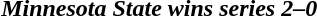<table class="noborder" style="text-align: center; border: none; width: 100%">
<tr>
<th width="97%"><em>Minnesota State wins series 2–0</em></th>
<th width="3%"></th>
</tr>
</table>
